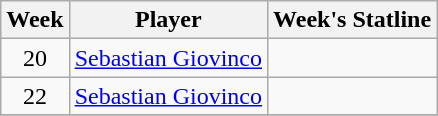<table class=wikitable>
<tr>
<th>Week</th>
<th>Player</th>
<th>Week's Statline</th>
</tr>
<tr>
<td align=center>20</td>
<td> <a href='#'>Sebastian Giovinco</a></td>
<td></td>
</tr>
<tr>
<td align=center>22</td>
<td> <a href='#'>Sebastian Giovinco</a></td>
<td></td>
</tr>
<tr>
</tr>
</table>
